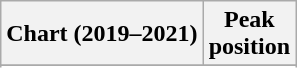<table class="wikitable sortable plainrowheaders" style="text-align:center">
<tr>
<th scope="col">Chart (2019–2021)</th>
<th scope="col">Peak<br>position</th>
</tr>
<tr>
</tr>
<tr>
</tr>
<tr>
</tr>
<tr>
</tr>
<tr>
</tr>
<tr>
</tr>
</table>
